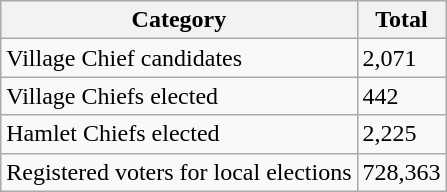<table class="wikitable">
<tr>
<th>Category</th>
<th>Total</th>
</tr>
<tr>
<td>Village Chief candidates</td>
<td>2,071</td>
</tr>
<tr>
<td>Village Chiefs elected</td>
<td>442</td>
</tr>
<tr>
<td>Hamlet Chiefs elected</td>
<td>2,225</td>
</tr>
<tr>
<td>Registered voters for local elections</td>
<td>728,363</td>
</tr>
</table>
